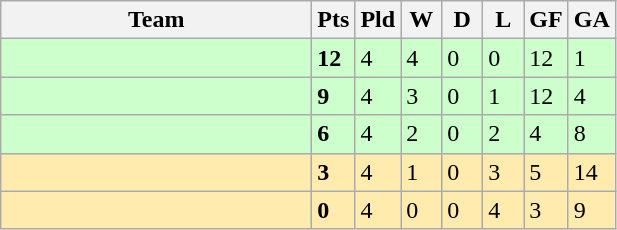<table class="wikitable">
<tr>
<th width=200>Team</th>
<th width=20>Pts</th>
<th width=20>Pld</th>
<th width=20>W</th>
<th width=20>D</th>
<th width=20>L</th>
<th width=20>GF</th>
<th width=20>GA</th>
</tr>
<tr style="background:#ccffcc">
<td style="text-align:left"></td>
<td><strong>12</strong></td>
<td>4</td>
<td>4</td>
<td>0</td>
<td>0</td>
<td>12</td>
<td>1</td>
</tr>
<tr style="background:#ccffcc">
<td style="text-align:left"></td>
<td><strong>9</strong></td>
<td>4</td>
<td>3</td>
<td>0</td>
<td>1</td>
<td>12</td>
<td>4</td>
</tr>
<tr style="background:#ccffcc">
<td style="text-align:left"></td>
<td><strong>6</strong></td>
<td>4</td>
<td>2</td>
<td>0</td>
<td>2</td>
<td>4</td>
<td>8</td>
</tr>
<tr style="background:#ffebad">
<td style="text-align:left"></td>
<td><strong>3</strong></td>
<td>4</td>
<td>1</td>
<td>0</td>
<td>3</td>
<td>5</td>
<td>14</td>
</tr>
<tr style="background:#ffebad">
<td style="text-align:left"></td>
<td><strong>0</strong></td>
<td>4</td>
<td>0</td>
<td>0</td>
<td>4</td>
<td>3</td>
<td>9</td>
</tr>
</table>
